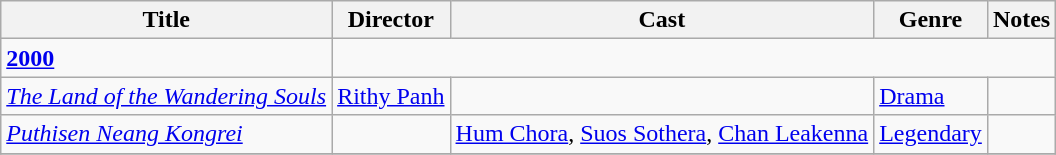<table class="wikitable">
<tr>
<th>Title</th>
<th>Director</th>
<th>Cast</th>
<th>Genre</th>
<th>Notes</th>
</tr>
<tr>
<td><strong><a href='#'>2000</a></strong></td>
</tr>
<tr>
<td><em><a href='#'>The Land of the Wandering Souls</a></em></td>
<td><a href='#'>Rithy Panh</a></td>
<td></td>
<td><a href='#'>Drama</a></td>
<td></td>
</tr>
<tr>
<td><em><a href='#'>Puthisen Neang Kongrei</a></em></td>
<td></td>
<td><a href='#'>Hum Chora</a>, <a href='#'>Suos Sothera</a>, <a href='#'>Chan Leakenna</a></td>
<td><a href='#'>Legendary</a></td>
<td></td>
</tr>
<tr>
</tr>
</table>
